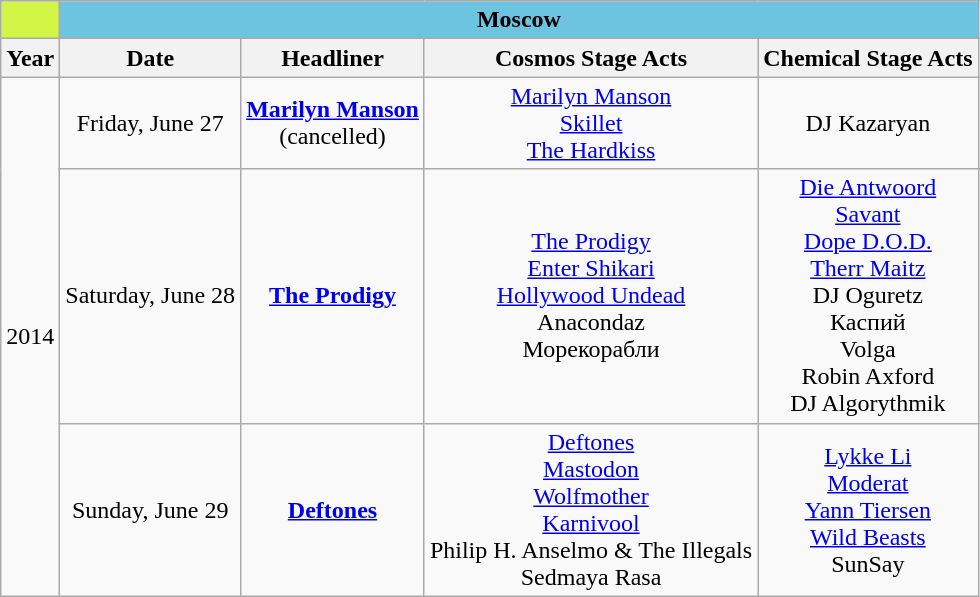<table class="wikitable">
<tr>
<th colspan="1" style="background:#d2f546"></th>
<th colspan="4" align="center" style="background:#6dc4e0">Moscow</th>
</tr>
<tr>
<th>Year</th>
<th>Date</th>
<th>Headliner</th>
<th>Cosmos Stage Acts</th>
<th>Chemical Stage Acts</th>
</tr>
<tr align="center">
<td rowspan="3">2014</td>
<td>Friday, June 27</td>
<td><strong><a href='#'>Marilyn Manson</a></strong> <br>(cancelled)</td>
<td><a href='#'>Marilyn Manson</a> <br><a href='#'>Skillet</a> <br><a href='#'>The Hardkiss</a></td>
<td>DJ Kazaryan</td>
</tr>
<tr align="center">
<td>Saturday, June 28</td>
<td><strong><a href='#'>The Prodigy</a></strong></td>
<td><a href='#'>The Prodigy</a> <br><a href='#'>Enter Shikari</a> <br><a href='#'>Hollywood Undead</a> <br>Anacondaz <br>Морекорабли</td>
<td><a href='#'>Die Antwoord</a> <br><a href='#'>Savant</a> <br><a href='#'>Dope D.O.D.</a> <br><a href='#'>Therr Maitz</a> <br>DJ Oguretz <br>Каспий <br>Volga <br>Robin Axford <br>DJ Algorythmik</td>
</tr>
<tr align="center">
<td>Sunday, June 29</td>
<td><strong><a href='#'>Deftones</a></strong></td>
<td><a href='#'>Deftones</a> <br><a href='#'>Mastodon</a> <br><a href='#'>Wolfmother</a> <br><a href='#'>Karnivool</a> <br>Philip H. Anselmo & The Illegals <br>Sedmaya Rasa</td>
<td><a href='#'>Lykke Li</a> <br><a href='#'>Moderat</a> <br><a href='#'>Yann Tiersen</a> <br><a href='#'>Wild Beasts</a> <br>SunSay</td>
</tr>
</table>
